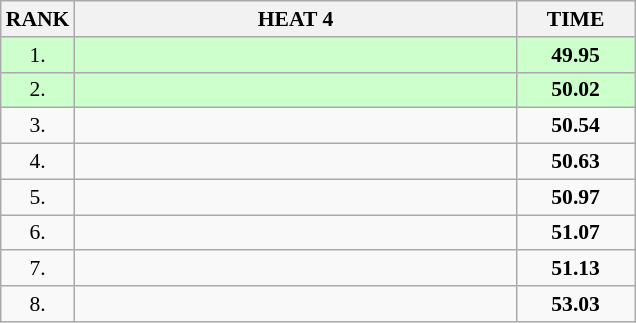<table class="wikitable" style="border-collapse: collapse; font-size: 90%;">
<tr>
<th>RANK</th>
<th style="width: 20em">HEAT 4</th>
<th style="width: 5em">TIME</th>
</tr>
<tr style="background:#ccffcc;">
<td align="center">1.</td>
<td></td>
<td align="center"><strong>49.95</strong></td>
</tr>
<tr style="background:#ccffcc;">
<td align="center">2.</td>
<td></td>
<td align="center"><strong>50.02</strong></td>
</tr>
<tr>
<td align="center">3.</td>
<td></td>
<td align="center"><strong>50.54</strong></td>
</tr>
<tr>
<td align="center">4.</td>
<td></td>
<td align="center"><strong>50.63</strong></td>
</tr>
<tr>
<td align="center">5.</td>
<td></td>
<td align="center"><strong>50.97</strong></td>
</tr>
<tr>
<td align="center">6.</td>
<td></td>
<td align="center"><strong>51.07</strong></td>
</tr>
<tr>
<td align="center">7.</td>
<td></td>
<td align="center"><strong>51.13</strong></td>
</tr>
<tr>
<td align="center">8.</td>
<td></td>
<td align="center"><strong>53.03</strong></td>
</tr>
</table>
